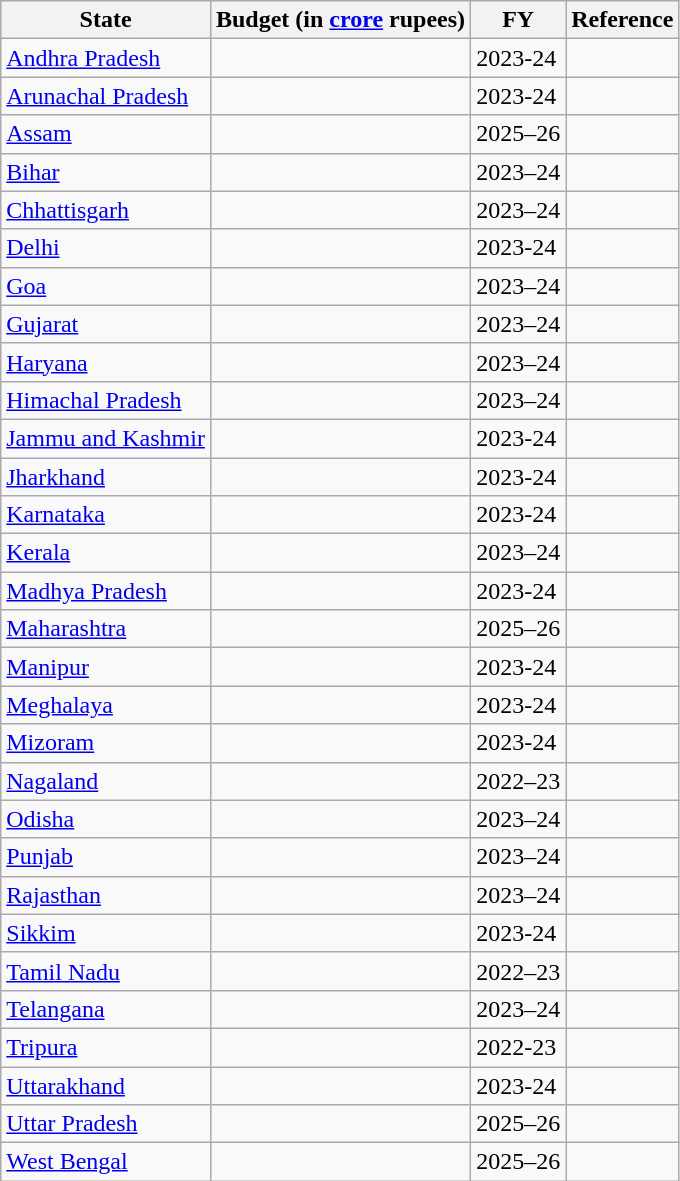<table class="wikitable sortable">
<tr>
<th>State</th>
<th>Budget (in <a href='#'>crore</a> rupees)</th>
<th>FY</th>
<th>Reference</th>
</tr>
<tr>
<td><a href='#'>Andhra Pradesh</a></td>
<td></td>
<td>2023-24</td>
<td></td>
</tr>
<tr>
<td><a href='#'>Arunachal Pradesh</a></td>
<td></td>
<td>2023-24</td>
<td></td>
</tr>
<tr>
<td><a href='#'>Assam</a></td>
<td></td>
<td>2025–26</td>
<td></td>
</tr>
<tr>
<td><a href='#'>Bihar</a></td>
<td></td>
<td>2023–24</td>
<td></td>
</tr>
<tr>
<td><a href='#'>Chhattisgarh</a></td>
<td></td>
<td>2023–24</td>
<td></td>
</tr>
<tr>
<td><a href='#'>Delhi</a></td>
<td></td>
<td>2023-24</td>
<td></td>
</tr>
<tr>
<td><a href='#'>Goa</a></td>
<td></td>
<td>2023–24</td>
<td></td>
</tr>
<tr>
<td><a href='#'>Gujarat</a></td>
<td></td>
<td>2023–24</td>
<td></td>
</tr>
<tr>
<td><a href='#'>Haryana</a></td>
<td></td>
<td>2023–24</td>
<td></td>
</tr>
<tr>
<td><a href='#'>Himachal Pradesh</a></td>
<td></td>
<td>2023–24</td>
<td></td>
</tr>
<tr>
<td><a href='#'>Jammu and Kashmir</a></td>
<td></td>
<td>2023-24</td>
<td></td>
</tr>
<tr>
<td><a href='#'>Jharkhand</a></td>
<td></td>
<td>2023-24</td>
<td></td>
</tr>
<tr>
<td><a href='#'>Karnataka</a></td>
<td></td>
<td>2023-24</td>
<td></td>
</tr>
<tr>
<td><a href='#'>Kerala</a></td>
<td></td>
<td>2023–24</td>
<td></td>
</tr>
<tr>
<td><a href='#'>Madhya Pradesh</a></td>
<td></td>
<td>2023-24</td>
<td></td>
</tr>
<tr>
<td><a href='#'>Maharashtra</a></td>
<td></td>
<td>2025–26</td>
<td></td>
</tr>
<tr>
<td><a href='#'>Manipur</a></td>
<td></td>
<td>2023-24</td>
<td></td>
</tr>
<tr>
<td><a href='#'>Meghalaya</a></td>
<td></td>
<td>2023-24</td>
<td></td>
</tr>
<tr>
<td><a href='#'>Mizoram</a></td>
<td></td>
<td>2023-24</td>
<td></td>
</tr>
<tr>
<td><a href='#'>Nagaland</a></td>
<td></td>
<td>2022–23</td>
<td></td>
</tr>
<tr>
<td><a href='#'>Odisha</a></td>
<td></td>
<td>2023–24</td>
<td></td>
</tr>
<tr>
<td><a href='#'>Punjab</a></td>
<td></td>
<td>2023–24</td>
<td></td>
</tr>
<tr>
<td><a href='#'>Rajasthan</a></td>
<td></td>
<td>2023–24</td>
<td></td>
</tr>
<tr>
<td><a href='#'>Sikkim</a></td>
<td></td>
<td>2023-24</td>
<td></td>
</tr>
<tr>
<td><a href='#'>Tamil Nadu</a></td>
<td></td>
<td>2022–23</td>
<td></td>
</tr>
<tr>
<td><a href='#'>Telangana</a></td>
<td></td>
<td>2023–24</td>
<td></td>
</tr>
<tr>
<td><a href='#'>Tripura</a></td>
<td></td>
<td>2022-23</td>
<td></td>
</tr>
<tr>
<td><a href='#'>Uttarakhand</a></td>
<td></td>
<td>2023-24</td>
<td></td>
</tr>
<tr>
<td><a href='#'>Uttar Pradesh</a></td>
<td></td>
<td>2025–26</td>
<td></td>
</tr>
<tr>
<td><a href='#'>West Bengal</a></td>
<td></td>
<td>2025–26</td>
<td></td>
</tr>
</table>
